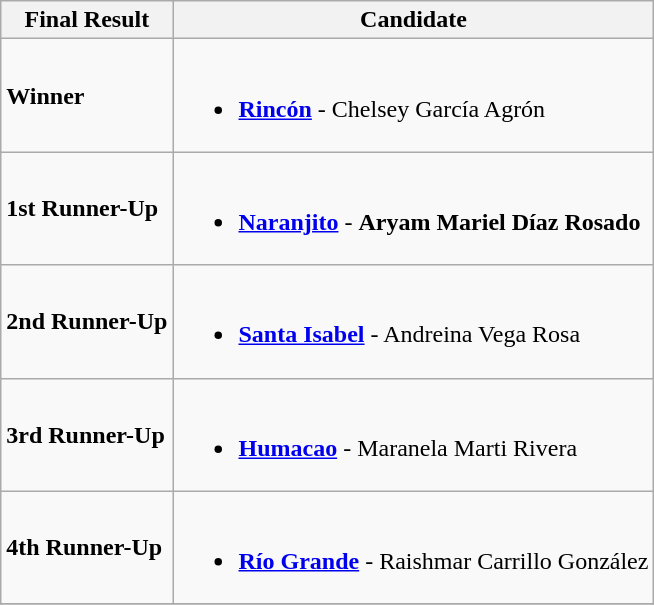<table class="wikitable">
<tr>
<th>Final Result</th>
<th>Candidate</th>
</tr>
<tr>
<td><strong>Winner</strong></td>
<td><br><ul><li><strong> <a href='#'>Rincón</a></strong> - Chelsey García Agrón</li></ul></td>
</tr>
<tr>
<td><strong>1st Runner-Up</strong></td>
<td><br><ul><li><strong> <a href='#'>Naranjito</a></strong> - <strong>Aryam Mariel Díaz Rosado</strong></li></ul></td>
</tr>
<tr>
<td><strong>2nd Runner-Up</strong></td>
<td><br><ul><li><strong> <a href='#'>Santa Isabel</a></strong> - Andreina Vega Rosa</li></ul></td>
</tr>
<tr>
<td><strong>3rd Runner-Up</strong></td>
<td><br><ul><li><strong> <a href='#'>Humacao</a></strong> - Maranela Marti Rivera</li></ul></td>
</tr>
<tr>
<td><strong>4th Runner-Up</strong></td>
<td><br><ul><li><strong> <a href='#'>Río Grande</a></strong> - Raishmar Carrillo González</li></ul></td>
</tr>
<tr>
</tr>
</table>
